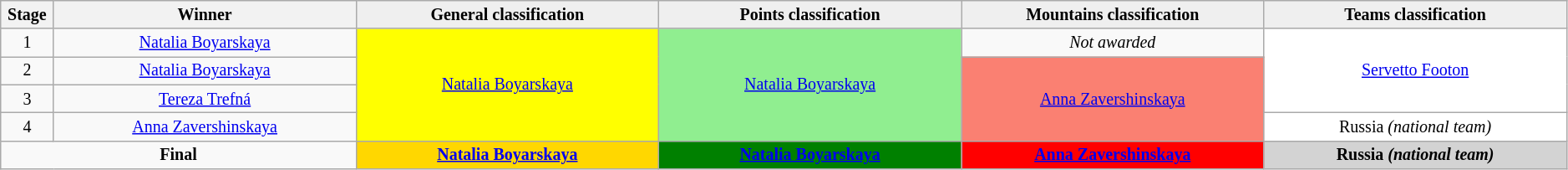<table class="wikitable" style="text-align: center; font-size:smaller;">
<tr>
<th style="width:1%;">Stage</th>
<th style="width:14%;">Winner</th>
<th style="background:#efefef; width:14%;">General classification<br></th>
<th style="background:#efefef; width:14%;">Points classification<br></th>
<th style="background:#efefef; width:14%;">Mountains classification<br></th>
<th style="background:#efefef; width:14%;">Teams classification</th>
</tr>
<tr>
<td>1</td>
<td><a href='#'>Natalia Boyarskaya</a></td>
<td style="background:yellow;" rowspan="4"><a href='#'>Natalia Boyarskaya</a></td>
<td style="background:lightgreen" rowspan=4><a href='#'>Natalia Boyarskaya</a></td>
<td style="background:lightgreyi"><em>Not awarded</em></td>
<td style="background:white" rowspan=3><a href='#'>Servetto Footon</a></td>
</tr>
<tr>
<td>2</td>
<td><a href='#'>Natalia Boyarskaya</a></td>
<td style="background:salmon" rowspan=3><a href='#'>Anna Zavershinskaya</a></td>
</tr>
<tr>
<td>3</td>
<td><a href='#'>Tereza Trefná</a></td>
</tr>
<tr>
<td>4</td>
<td><a href='#'>Anna Zavershinskaya</a></td>
<td style="background:white">Russia <em>(national team)</em></td>
</tr>
<tr>
<td colspan="2"><strong>Final</strong></td>
<th style="background:gold"><a href='#'>Natalia Boyarskaya</a></th>
<th style="background:green"><a href='#'>Natalia Boyarskaya</a></th>
<th style="background:red"><a href='#'>Anna Zavershinskaya</a></th>
<th style="background:lightgrey">Russia <em>(national team)</em></th>
</tr>
</table>
